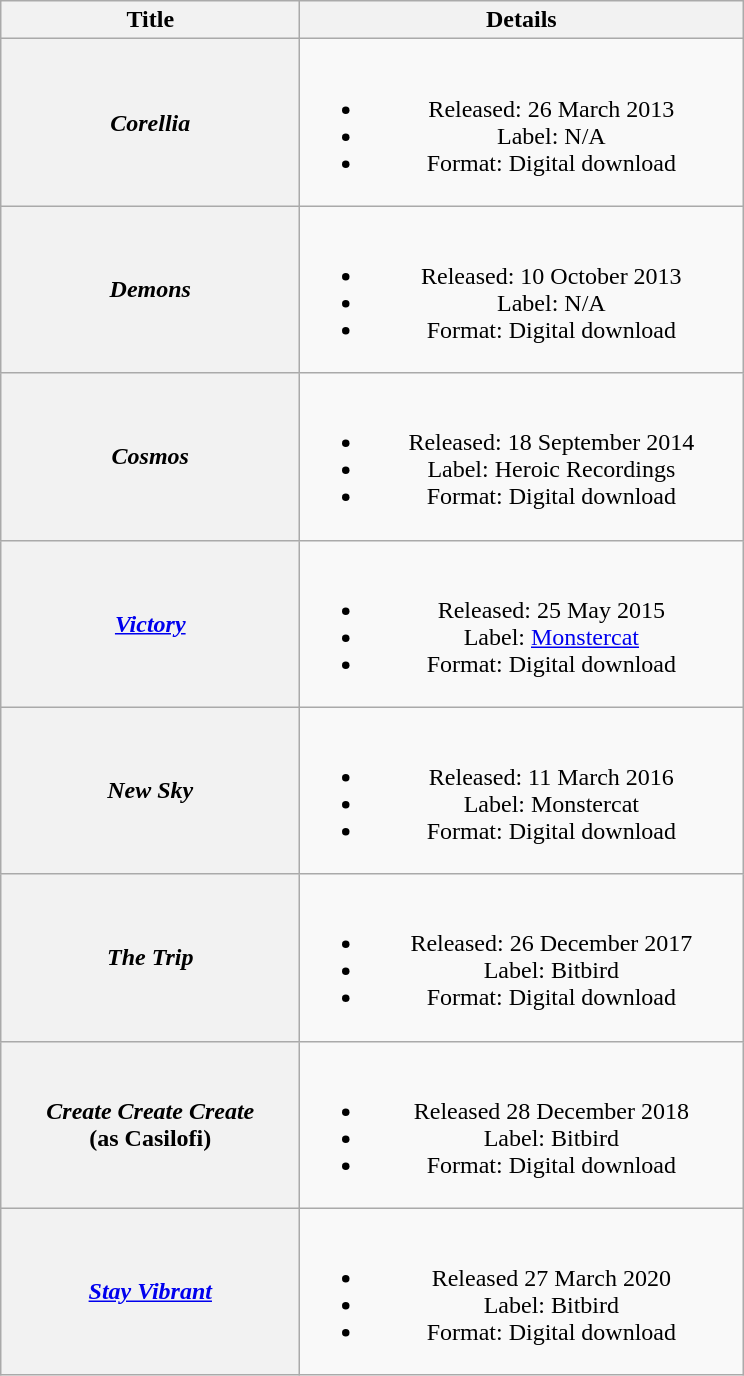<table class="wikitable plainrowheaders" border="1" style="text-align:center;">
<tr>
<th scope="col" style="width:12em;">Title</th>
<th scope="col" style="width:18em;">Details</th>
</tr>
<tr>
<th scope="row"><em>Corellia</em></th>
<td><br><ul><li>Released: 26 March 2013</li><li>Label: N/A</li><li>Format: Digital download</li></ul></td>
</tr>
<tr>
<th scope="row"><em>Demons</em></th>
<td><br><ul><li>Released: 10 October 2013</li><li>Label: N/A</li><li>Format: Digital download</li></ul></td>
</tr>
<tr>
<th scope="row"><em>Cosmos</em></th>
<td><br><ul><li>Released: 18 September 2014</li><li>Label: Heroic Recordings</li><li>Format: Digital download</li></ul></td>
</tr>
<tr>
<th scope="row"><em><a href='#'>Victory</a></em></th>
<td><br><ul><li>Released: 25 May 2015</li><li>Label: <a href='#'>Monstercat</a></li><li>Format: Digital download</li></ul></td>
</tr>
<tr>
<th scope="row"><em>New Sky</em></th>
<td><br><ul><li>Released: 11 March 2016</li><li>Label: Monstercat</li><li>Format: Digital download</li></ul></td>
</tr>
<tr>
<th scope="row"><em>The Trip</em></th>
<td><br><ul><li>Released: 26 December 2017</li><li>Label: Bitbird</li><li>Format: Digital download</li></ul></td>
</tr>
<tr>
<th scope="row"><em>Create Create Create</em><br><span>(as Casilofi)</span></th>
<td><br><ul><li>Released 28 December 2018</li><li>Label: Bitbird</li><li>Format: Digital download</li></ul></td>
</tr>
<tr>
<th scope="row"><em><a href='#'>Stay Vibrant</a></em></th>
<td><br><ul><li>Released 27 March 2020</li><li>Label: Bitbird</li><li>Format: Digital download</li></ul></td>
</tr>
</table>
